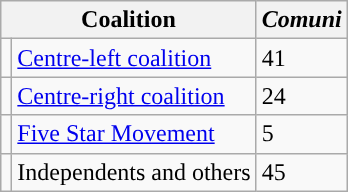<table class="wikitable">
<tr>
<th colspan=2>Coalition</th>
<th><em>Comuni</em></th>
</tr>
<tr>
<td></td>
<td><a href='#'>Centre-left coalition</a></td>
<td>41</td>
</tr>
<tr>
<td></td>
<td><a href='#'>Centre-right coalition</a></td>
<td>24</td>
</tr>
<tr>
<td></td>
<td><a href='#'>Five Star Movement</a></td>
<td>5</td>
</tr>
<tr>
<td></td>
<td>Independents and others</td>
<td>45</td>
</tr>
</table>
